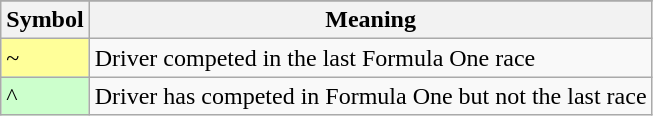<table class="wikitable">
<tr>
</tr>
<tr>
<th scope=col>Symbol</th>
<th scope=col>Meaning</th>
</tr>
<tr>
<td style="background: #FFFF99;">~</td>
<td>Driver competed in the last Formula One race</td>
</tr>
<tr>
<td style="background: #ccffcc;">^</td>
<td>Driver has competed in Formula One but not the last race</td>
</tr>
</table>
